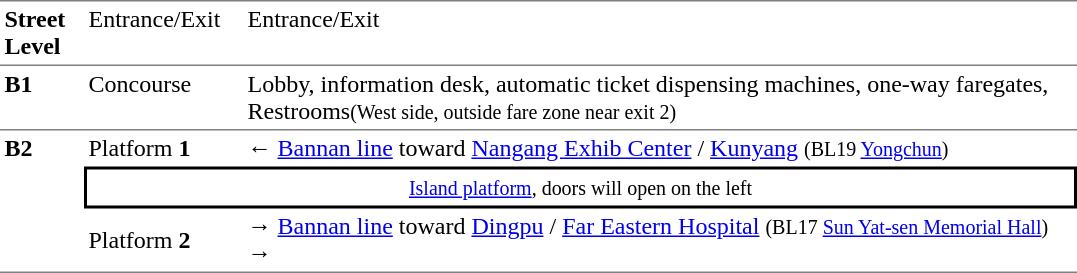<table border=0 cellspacing=0 cellpadding=3>
<tr>
<td style="border-top:solid 1px gray;border-bottom:solid 1px gray;" width=50 valign=top><strong>Street Level</strong></td>
<td style="border-top:solid 1px gray;border-bottom:solid 1px gray;" width=100 valign=top>Entrance/Exit</td>
<td style="border-top:solid 1px gray;border-bottom:solid 1px gray;" width=550 valign=top>Entrance/Exit</td>
</tr>
<tr>
<td style="border-bottom:solid 1px gray;" width=50 valign=top><strong>B1</strong></td>
<td style="border-bottom:solid 1px gray;" width=100 valign=top>Concourse</td>
<td style="border-bottom:solid 1px gray;" width=550 valign=top>Lobby, information desk, automatic ticket dispensing machines, one-way faregates, Restrooms<small>(West side, outside fare zone near exit 2)</small></td>
</tr>
<tr>
<td style="border-bottom:solid 1px gray;" rowspan=3 valign=top><strong>B2</strong></td>
<td>Platform <span><strong>1</strong></span></td>
<td>←  <a href='#'>Bannan line</a> toward <a href='#'>Nangang Exhib Center</a> / <a href='#'>Kunyang</a> <small>(BL19 <a href='#'>Yongchun</a>)</small></td>
</tr>
<tr>
<td style="border-top:solid 2px black;border-right:solid 2px black;border-left:solid 2px black;border-bottom:solid 2px black;text-align:center;" colspan=2><small><a href='#'>Island platform</a>, doors will open on the left</small></td>
</tr>
<tr>
<td style="border-bottom:solid 1px gray;">Platform <span><strong>2</strong></span></td>
<td style="border-bottom:solid 1px gray;"><span>→</span>  <a href='#'>Bannan line</a> toward <a href='#'>Dingpu</a> / <a href='#'>Far Eastern Hospital</a> <small>(BL17 <a href='#'>Sun Yat-sen Memorial Hall</a>)</small> →</td>
</tr>
</table>
